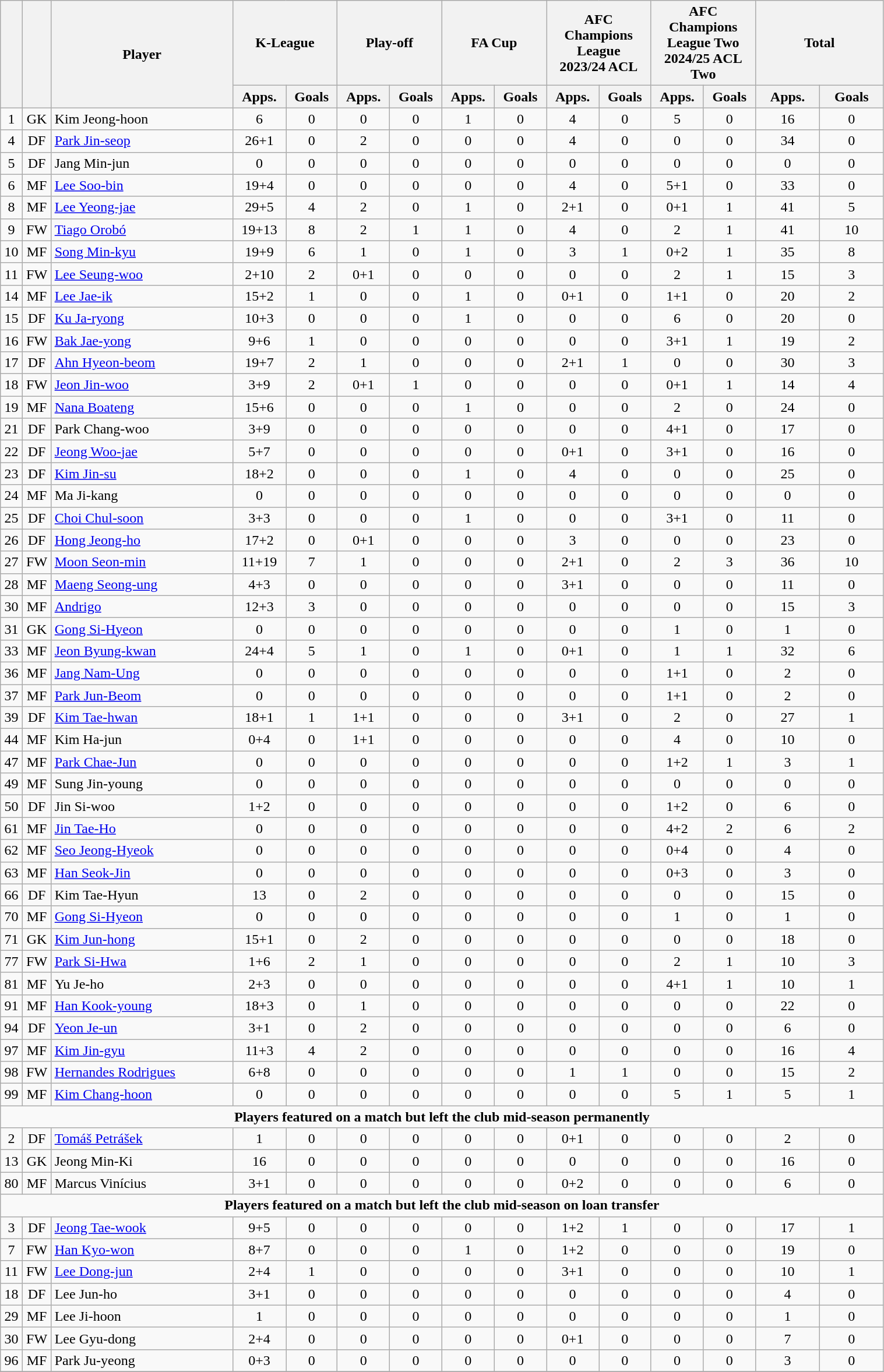<table class="wikitable" style="text-align:center; font-size:100%; width:80%;">
<tr>
<th rowspan=2></th>
<th rowspan=2></th>
<th rowspan=2 width="200">Player</th>
<th colspan=2 width="105">K-League</th>
<th colspan=2 width="105">Play-off</th>
<th colspan=2 width="105">FA Cup</th>
<th colspan=2 width="105">AFC Champions League <br> 2023/24 ACL</th>
<th colspan=2 width="105">AFC Champions League Two <br> 2024/25 ACL Two</th>
<th colspan=2 width="130">Total</th>
</tr>
<tr>
<th>Apps.</th>
<th> Goals</th>
<th>Apps.</th>
<th> Goals</th>
<th>Apps.</th>
<th> Goals</th>
<th>Apps.</th>
<th> Goals</th>
<th>Apps.</th>
<th> Goals</th>
<th>Apps.</th>
<th> Goals</th>
</tr>
<tr>
<td>1</td>
<td>GK</td>
<td align="left"> Kim Jeong-hoon</td>
<td>6</td>
<td>0</td>
<td>0</td>
<td>0</td>
<td>1</td>
<td>0</td>
<td>4</td>
<td>0</td>
<td>5</td>
<td>0</td>
<td>16</td>
<td>0</td>
</tr>
<tr>
<td>4</td>
<td>DF</td>
<td align="left"> <a href='#'>Park Jin-seop</a></td>
<td>26+1</td>
<td>0</td>
<td>2</td>
<td>0</td>
<td>0</td>
<td>0</td>
<td>4</td>
<td>0</td>
<td>0</td>
<td>0</td>
<td>34</td>
<td>0</td>
</tr>
<tr>
<td>5</td>
<td>DF</td>
<td align="left"> Jang Min-jun</td>
<td>0</td>
<td>0</td>
<td>0</td>
<td>0</td>
<td>0</td>
<td>0</td>
<td>0</td>
<td>0</td>
<td>0</td>
<td>0</td>
<td>0</td>
<td>0</td>
</tr>
<tr>
<td>6</td>
<td>MF</td>
<td align="left"> <a href='#'>Lee Soo-bin</a></td>
<td>19+4</td>
<td>0</td>
<td>0</td>
<td>0</td>
<td>0</td>
<td>0</td>
<td>4</td>
<td>0</td>
<td>5+1</td>
<td>0</td>
<td>33</td>
<td>0</td>
</tr>
<tr>
<td>8</td>
<td>MF</td>
<td align="left"> <a href='#'>Lee Yeong-jae</a></td>
<td>29+5</td>
<td>4</td>
<td>2</td>
<td>0</td>
<td>1</td>
<td>0</td>
<td>2+1</td>
<td>0</td>
<td>0+1</td>
<td>1</td>
<td>41</td>
<td>5</td>
</tr>
<tr>
<td>9</td>
<td>FW</td>
<td align="left"> <a href='#'>Tiago Orobó</a></td>
<td>19+13</td>
<td>8</td>
<td>2</td>
<td>1</td>
<td>1</td>
<td>0</td>
<td>4</td>
<td>0</td>
<td>2</td>
<td>1</td>
<td>41</td>
<td>10</td>
</tr>
<tr>
<td>10</td>
<td>MF</td>
<td align="left"> <a href='#'>Song Min-kyu</a></td>
<td>19+9</td>
<td>6</td>
<td>1</td>
<td>0</td>
<td>1</td>
<td>0</td>
<td>3</td>
<td>1</td>
<td>0+2</td>
<td>1</td>
<td>35</td>
<td>8</td>
</tr>
<tr>
<td>11</td>
<td>FW</td>
<td align="left"> <a href='#'>Lee Seung-woo</a></td>
<td>2+10</td>
<td>2</td>
<td>0+1</td>
<td>0</td>
<td>0</td>
<td>0</td>
<td>0</td>
<td>0</td>
<td>2</td>
<td>1</td>
<td>15</td>
<td>3</td>
</tr>
<tr>
<td>14</td>
<td>MF</td>
<td align="left"> <a href='#'>Lee Jae-ik</a></td>
<td>15+2</td>
<td>1</td>
<td>0</td>
<td>0</td>
<td>1</td>
<td>0</td>
<td>0+1</td>
<td>0</td>
<td>1+1</td>
<td>0</td>
<td>20</td>
<td>2</td>
</tr>
<tr>
<td>15</td>
<td>DF</td>
<td align="left"> <a href='#'>Ku Ja-ryong</a></td>
<td>10+3</td>
<td>0</td>
<td>0</td>
<td>0</td>
<td>1</td>
<td>0</td>
<td>0</td>
<td>0</td>
<td>6</td>
<td>0</td>
<td>20</td>
<td>0</td>
</tr>
<tr>
<td>16</td>
<td>FW</td>
<td align="left"> <a href='#'>Bak Jae-yong</a></td>
<td>9+6</td>
<td>1</td>
<td>0</td>
<td>0</td>
<td>0</td>
<td>0</td>
<td>0</td>
<td>0</td>
<td>3+1</td>
<td>1</td>
<td>19</td>
<td>2</td>
</tr>
<tr>
<td>17</td>
<td>DF</td>
<td align="left"> <a href='#'>Ahn Hyeon-beom</a></td>
<td>19+7</td>
<td>2</td>
<td>1</td>
<td>0</td>
<td>0</td>
<td>0</td>
<td>2+1</td>
<td>1</td>
<td>0</td>
<td>0</td>
<td>30</td>
<td>3</td>
</tr>
<tr>
<td>18</td>
<td>FW</td>
<td align="left"> <a href='#'>Jeon Jin-woo</a></td>
<td>3+9</td>
<td>2</td>
<td>0+1</td>
<td>1</td>
<td>0</td>
<td>0</td>
<td>0</td>
<td>0</td>
<td>0+1</td>
<td>1</td>
<td>14</td>
<td>4</td>
</tr>
<tr>
<td>19</td>
<td>MF</td>
<td align="left"> <a href='#'>Nana Boateng</a></td>
<td>15+6</td>
<td>0</td>
<td>0</td>
<td>0</td>
<td>1</td>
<td>0</td>
<td>0</td>
<td>0</td>
<td>2</td>
<td>0</td>
<td>24</td>
<td>0</td>
</tr>
<tr>
<td>21</td>
<td>DF</td>
<td align="left"> 	Park Chang-woo</td>
<td>3+9</td>
<td>0</td>
<td>0</td>
<td>0</td>
<td>0</td>
<td>0</td>
<td>0</td>
<td>0</td>
<td>4+1</td>
<td>0</td>
<td>17</td>
<td>0</td>
</tr>
<tr>
<td>22</td>
<td>DF</td>
<td align="left"> <a href='#'>Jeong Woo-jae</a></td>
<td>5+7</td>
<td>0</td>
<td>0</td>
<td>0</td>
<td>0</td>
<td>0</td>
<td>0+1</td>
<td>0</td>
<td>3+1</td>
<td>0</td>
<td>16</td>
<td>0</td>
</tr>
<tr>
<td>23</td>
<td>DF</td>
<td align="left"> <a href='#'>Kim Jin-su</a></td>
<td>18+2</td>
<td>0</td>
<td>0</td>
<td>0</td>
<td>1</td>
<td>0</td>
<td>4</td>
<td>0</td>
<td>0</td>
<td>0</td>
<td>25</td>
<td>0</td>
</tr>
<tr>
<td>24</td>
<td>MF</td>
<td align="left"> Ma Ji-kang</td>
<td>0</td>
<td>0</td>
<td>0</td>
<td>0</td>
<td>0</td>
<td>0</td>
<td>0</td>
<td>0</td>
<td>0</td>
<td>0</td>
<td>0</td>
<td>0</td>
</tr>
<tr>
<td>25</td>
<td>DF</td>
<td align="left"> <a href='#'>Choi Chul-soon</a></td>
<td>3+3</td>
<td>0</td>
<td>0</td>
<td>0</td>
<td>1</td>
<td>0</td>
<td>0</td>
<td>0</td>
<td>3+1</td>
<td>0</td>
<td>11</td>
<td>0</td>
</tr>
<tr>
<td>26</td>
<td>DF</td>
<td align="left"> <a href='#'>Hong Jeong-ho</a></td>
<td>17+2</td>
<td>0</td>
<td>0+1</td>
<td>0</td>
<td>0</td>
<td>0</td>
<td>3</td>
<td>0</td>
<td>0</td>
<td>0</td>
<td>23</td>
<td>0</td>
</tr>
<tr>
<td>27</td>
<td>FW</td>
<td align="left"> <a href='#'>Moon Seon-min</a></td>
<td>11+19</td>
<td>7</td>
<td>1</td>
<td>0</td>
<td>0</td>
<td>0</td>
<td>2+1</td>
<td>0</td>
<td>2</td>
<td>3</td>
<td>36</td>
<td>10</td>
</tr>
<tr>
<td>28</td>
<td>MF</td>
<td align="left"> <a href='#'>Maeng Seong-ung</a></td>
<td>4+3</td>
<td>0</td>
<td>0</td>
<td>0</td>
<td>0</td>
<td>0</td>
<td>3+1</td>
<td>0</td>
<td>0</td>
<td>0</td>
<td>11</td>
<td>0</td>
</tr>
<tr>
<td>30</td>
<td>MF</td>
<td align="left"> <a href='#'>Andrigo</a></td>
<td>12+3</td>
<td>3</td>
<td>0</td>
<td>0</td>
<td>0</td>
<td>0</td>
<td>0</td>
<td>0</td>
<td>0</td>
<td>0</td>
<td>15</td>
<td>3</td>
</tr>
<tr>
<td>31</td>
<td>GK</td>
<td align="left"> <a href='#'>Gong Si-Hyeon</a></td>
<td>0</td>
<td>0</td>
<td>0</td>
<td>0</td>
<td>0</td>
<td>0</td>
<td>0</td>
<td>0</td>
<td>1</td>
<td>0</td>
<td>1</td>
<td>0</td>
</tr>
<tr>
<td>33</td>
<td>MF</td>
<td align="left"> <a href='#'>Jeon Byung-kwan</a></td>
<td>24+4</td>
<td>5</td>
<td>1</td>
<td>0</td>
<td>1</td>
<td>0</td>
<td>0+1</td>
<td>0</td>
<td>1</td>
<td>1</td>
<td>32</td>
<td>6</td>
</tr>
<tr>
<td>36</td>
<td>MF</td>
<td align="left"> <a href='#'>Jang Nam-Ung</a></td>
<td>0</td>
<td>0</td>
<td>0</td>
<td>0</td>
<td>0</td>
<td>0</td>
<td>0</td>
<td>0</td>
<td>1+1</td>
<td>0</td>
<td>2</td>
<td>0</td>
</tr>
<tr>
<td>37</td>
<td>MF</td>
<td align="left"> <a href='#'>Park Jun-Beom</a></td>
<td>0</td>
<td>0</td>
<td>0</td>
<td>0</td>
<td>0</td>
<td>0</td>
<td>0</td>
<td>0</td>
<td>1+1</td>
<td>0</td>
<td>2</td>
<td>0</td>
</tr>
<tr>
<td>39</td>
<td>DF</td>
<td align="left"> <a href='#'>Kim Tae-hwan</a></td>
<td>18+1</td>
<td>1</td>
<td>1+1</td>
<td>0</td>
<td>0</td>
<td>0</td>
<td>3+1</td>
<td>0</td>
<td>2</td>
<td>0</td>
<td>27</td>
<td>1</td>
</tr>
<tr>
<td>44</td>
<td>MF</td>
<td align="left"> Kim Ha-jun</td>
<td>0+4</td>
<td>0</td>
<td>1+1</td>
<td>0</td>
<td>0</td>
<td>0</td>
<td>0</td>
<td>0</td>
<td>4</td>
<td>0</td>
<td>10</td>
<td>0</td>
</tr>
<tr>
<td>47</td>
<td>MF</td>
<td align="left"> <a href='#'>Park Chae-Jun</a></td>
<td>0</td>
<td>0</td>
<td>0</td>
<td>0</td>
<td>0</td>
<td>0</td>
<td>0</td>
<td>0</td>
<td>1+2</td>
<td>1</td>
<td>3</td>
<td>1</td>
</tr>
<tr>
<td>49</td>
<td>MF</td>
<td align="left"> Sung Jin-young</td>
<td>0</td>
<td>0</td>
<td>0</td>
<td>0</td>
<td>0</td>
<td>0</td>
<td>0</td>
<td>0</td>
<td>0</td>
<td>0</td>
<td>0</td>
<td>0</td>
</tr>
<tr>
<td>50</td>
<td>DF</td>
<td align="left"> Jin Si-woo</td>
<td>1+2</td>
<td>0</td>
<td>0</td>
<td>0</td>
<td>0</td>
<td>0</td>
<td>0</td>
<td>0</td>
<td>1+2</td>
<td>0</td>
<td>6</td>
<td>0</td>
</tr>
<tr>
<td>61</td>
<td>MF</td>
<td align="left"> <a href='#'>Jin Tae-Ho</a></td>
<td>0</td>
<td>0</td>
<td>0</td>
<td>0</td>
<td>0</td>
<td>0</td>
<td>0</td>
<td>0</td>
<td>4+2</td>
<td>2</td>
<td>6</td>
<td>2</td>
</tr>
<tr>
<td>62</td>
<td>MF</td>
<td align="left"> <a href='#'>Seo Jeong-Hyeok</a></td>
<td>0</td>
<td>0</td>
<td>0</td>
<td>0</td>
<td>0</td>
<td>0</td>
<td>0</td>
<td>0</td>
<td>0+4</td>
<td>0</td>
<td>4</td>
<td>0</td>
</tr>
<tr>
<td>63</td>
<td>MF</td>
<td align="left"> <a href='#'>Han Seok-Jin</a></td>
<td>0</td>
<td>0</td>
<td>0</td>
<td>0</td>
<td>0</td>
<td>0</td>
<td>0</td>
<td>0</td>
<td>0+3</td>
<td>0</td>
<td>3</td>
<td>0</td>
</tr>
<tr>
<td>66</td>
<td>DF</td>
<td align="left"> Kim Tae-Hyun</td>
<td>13</td>
<td>0</td>
<td>2</td>
<td>0</td>
<td>0</td>
<td>0</td>
<td>0</td>
<td>0</td>
<td>0</td>
<td>0</td>
<td>15</td>
<td>0</td>
</tr>
<tr>
<td>70</td>
<td>MF</td>
<td align="left"> <a href='#'>Gong Si-Hyeon</a></td>
<td>0</td>
<td>0</td>
<td>0</td>
<td>0</td>
<td>0</td>
<td>0</td>
<td>0</td>
<td>0</td>
<td>1</td>
<td>0</td>
<td>1</td>
<td>0</td>
</tr>
<tr>
<td>71</td>
<td>GK</td>
<td align="left"> <a href='#'>Kim Jun-hong</a></td>
<td>15+1</td>
<td>0</td>
<td>2</td>
<td>0</td>
<td>0</td>
<td>0</td>
<td>0</td>
<td>0</td>
<td>0</td>
<td>0</td>
<td>18</td>
<td>0</td>
</tr>
<tr>
<td>77</td>
<td>FW</td>
<td align="left"> <a href='#'>Park Si-Hwa</a></td>
<td>1+6</td>
<td>2</td>
<td>1</td>
<td>0</td>
<td>0</td>
<td>0</td>
<td>0</td>
<td>0</td>
<td>2</td>
<td>1</td>
<td>10</td>
<td>3</td>
</tr>
<tr>
<td>81</td>
<td>MF</td>
<td align="left"> Yu Je-ho</td>
<td>2+3</td>
<td>0</td>
<td>0</td>
<td>0</td>
<td>0</td>
<td>0</td>
<td>0</td>
<td>0</td>
<td>4+1</td>
<td>1</td>
<td>10</td>
<td>1</td>
</tr>
<tr>
<td>91</td>
<td>MF</td>
<td align="left"> <a href='#'>Han Kook-young</a></td>
<td>18+3</td>
<td>0</td>
<td>1</td>
<td>0</td>
<td>0</td>
<td>0</td>
<td>0</td>
<td>0</td>
<td>0</td>
<td>0</td>
<td>22</td>
<td>0</td>
</tr>
<tr>
<td>94</td>
<td>DF</td>
<td align="left"> <a href='#'>Yeon Je-un</a></td>
<td>3+1</td>
<td>0</td>
<td>2</td>
<td>0</td>
<td>0</td>
<td>0</td>
<td>0</td>
<td>0</td>
<td>0</td>
<td>0</td>
<td>6</td>
<td>0</td>
</tr>
<tr>
<td>97</td>
<td>MF</td>
<td align="left"> <a href='#'>Kim Jin-gyu</a></td>
<td>11+3</td>
<td>4</td>
<td>2</td>
<td>0</td>
<td>0</td>
<td>0</td>
<td>0</td>
<td>0</td>
<td>0</td>
<td>0</td>
<td>16</td>
<td>4</td>
</tr>
<tr>
<td>98</td>
<td>FW</td>
<td align="left"> <a href='#'>Hernandes Rodrigues</a></td>
<td>6+8</td>
<td>0</td>
<td>0</td>
<td>0</td>
<td>0</td>
<td>0</td>
<td>1</td>
<td>1</td>
<td>0</td>
<td>0</td>
<td>15</td>
<td>2</td>
</tr>
<tr>
<td>99</td>
<td>MF</td>
<td align="left"> <a href='#'>Kim Chang-hoon</a></td>
<td>0</td>
<td>0</td>
<td>0</td>
<td>0</td>
<td>0</td>
<td>0</td>
<td>0</td>
<td>0</td>
<td>5</td>
<td>1</td>
<td>5</td>
<td>1</td>
</tr>
<tr>
<td colspan="15"><strong>Players featured on a match but left the club mid-season permanently</strong></td>
</tr>
<tr>
<td>2</td>
<td>DF</td>
<td align="left"> <a href='#'>Tomáš Petrášek</a></td>
<td>1</td>
<td>0</td>
<td>0</td>
<td>0</td>
<td>0</td>
<td>0</td>
<td>0+1</td>
<td>0</td>
<td>0</td>
<td>0</td>
<td>2</td>
<td>0</td>
</tr>
<tr>
<td>13</td>
<td>GK</td>
<td align="left"> Jeong Min-Ki</td>
<td>16</td>
<td>0</td>
<td>0</td>
<td>0</td>
<td>0</td>
<td>0</td>
<td>0</td>
<td>0</td>
<td>0</td>
<td>0</td>
<td>16</td>
<td>0</td>
</tr>
<tr>
<td>80</td>
<td>MF</td>
<td align="left"> Marcus Vinícius</td>
<td>3+1</td>
<td>0</td>
<td>0</td>
<td>0</td>
<td>0</td>
<td>0</td>
<td>0+2</td>
<td>0</td>
<td>0</td>
<td>0</td>
<td>6</td>
<td>0</td>
</tr>
<tr>
<td colspan="15"><strong>Players featured on a match but left the club mid-season on loan transfer</strong></td>
</tr>
<tr>
<td>3</td>
<td>DF</td>
<td align="left"> <a href='#'>Jeong Tae-wook</a></td>
<td>9+5</td>
<td>0</td>
<td>0</td>
<td>0</td>
<td>0</td>
<td>0</td>
<td>1+2</td>
<td>1</td>
<td>0</td>
<td>0</td>
<td>17</td>
<td>1</td>
</tr>
<tr>
<td>7</td>
<td>FW</td>
<td align="left"> <a href='#'>Han Kyo-won</a></td>
<td>8+7</td>
<td>0</td>
<td>0</td>
<td>0</td>
<td>1</td>
<td>0</td>
<td>1+2</td>
<td>0</td>
<td>0</td>
<td>0</td>
<td>19</td>
<td>0</td>
</tr>
<tr>
<td>11</td>
<td>FW</td>
<td align="left"> <a href='#'>Lee Dong-jun</a></td>
<td>2+4</td>
<td>1</td>
<td>0</td>
<td>0</td>
<td>0</td>
<td>0</td>
<td>3+1</td>
<td>0</td>
<td>0</td>
<td>0</td>
<td>10</td>
<td>1</td>
</tr>
<tr>
<td>18</td>
<td>DF</td>
<td align="left"> Lee Jun-ho</td>
<td>3+1</td>
<td>0</td>
<td>0</td>
<td>0</td>
<td>0</td>
<td>0</td>
<td>0</td>
<td>0</td>
<td>0</td>
<td>0</td>
<td>4</td>
<td>0</td>
</tr>
<tr>
<td>29</td>
<td>MF</td>
<td align="left"> Lee Ji-hoon</td>
<td>1</td>
<td>0</td>
<td>0</td>
<td>0</td>
<td>0</td>
<td>0</td>
<td>0</td>
<td>0</td>
<td>0</td>
<td>0</td>
<td>1</td>
<td>0</td>
</tr>
<tr>
<td>30</td>
<td>FW</td>
<td align="left"> Lee Gyu-dong</td>
<td>2+4</td>
<td>0</td>
<td>0</td>
<td>0</td>
<td>0</td>
<td>0</td>
<td>0+1</td>
<td>0</td>
<td>0</td>
<td>0</td>
<td>7</td>
<td>0</td>
</tr>
<tr>
<td>96</td>
<td>MF</td>
<td align="left"> Park Ju-yeong</td>
<td>0+3</td>
<td>0</td>
<td>0</td>
<td>0</td>
<td>0</td>
<td>0</td>
<td>0</td>
<td>0</td>
<td>0</td>
<td>0</td>
<td>3</td>
<td>0</td>
</tr>
<tr>
</tr>
</table>
